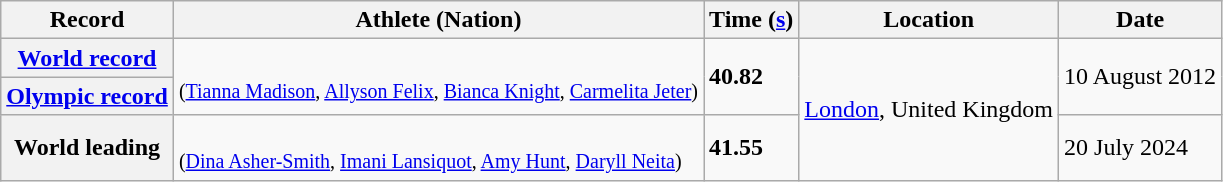<table class="wikitable">
<tr>
<th scope="col">Record</th>
<th scope="col">Athlete (Nation)</th>
<th scope="col">Time (<a href='#'>s</a>)</th>
<th scope="col">Location</th>
<th scope="col">Date</th>
</tr>
<tr>
<th scope="row"><a href='#'>World record</a></th>
<td rowspan="2"><br><small>(<a href='#'>Tianna Madison</a>, <a href='#'>Allyson Felix</a>, <a href='#'>Bianca Knight</a>, <a href='#'>Carmelita Jeter</a>)</small></td>
<td rowspan="2"><strong>40.82</strong></td>
<td rowspan="3"><a href='#'>London</a>, United Kingdom</td>
<td rowspan="2">10 August 2012</td>
</tr>
<tr>
<th scope="row"><a href='#'>Olympic record</a></th>
</tr>
<tr>
<th scope="row">World leading</th>
<td><br><small>(<a href='#'>Dina Asher-Smith</a>, <a href='#'>Imani Lansiquot</a>, <a href='#'>Amy Hunt</a>, <a href='#'>Daryll Neita</a>)</small></td>
<td><strong>41.55</strong></td>
<td>20 July 2024</td>
</tr>
</table>
